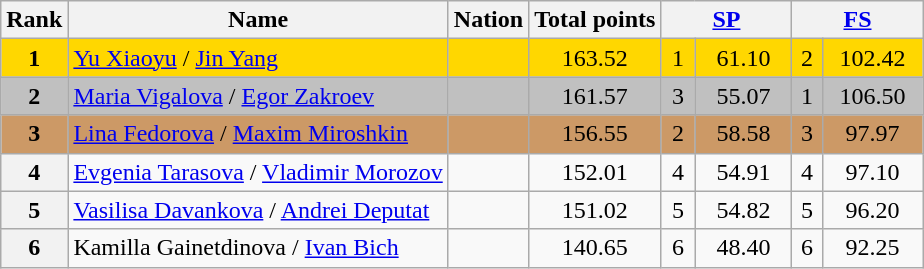<table class="wikitable sortable">
<tr>
<th>Rank</th>
<th>Name</th>
<th>Nation</th>
<th>Total points</th>
<th colspan="2" width="80px"><a href='#'>SP</a></th>
<th colspan="2" width="80px"><a href='#'>FS</a></th>
</tr>
<tr bgcolor="gold">
<td align="center"><strong>1</strong></td>
<td><a href='#'>Yu Xiaoyu</a> / <a href='#'>Jin Yang</a></td>
<td></td>
<td align="center">163.52</td>
<td align="center">1</td>
<td align="center">61.10</td>
<td align="center">2</td>
<td align="center">102.42</td>
</tr>
<tr bgcolor="silver">
<td align="center"><strong>2</strong></td>
<td><a href='#'>Maria Vigalova</a> / <a href='#'>Egor Zakroev</a></td>
<td></td>
<td align="center">161.57</td>
<td align="center">3</td>
<td align="center">55.07</td>
<td align="center">1</td>
<td align="center">106.50</td>
</tr>
<tr bgcolor="cc9966">
<td align="center"><strong>3</strong></td>
<td><a href='#'>Lina Fedorova</a> / <a href='#'>Maxim Miroshkin</a></td>
<td></td>
<td align="center">156.55</td>
<td align="center">2</td>
<td align="center">58.58</td>
<td align="center">3</td>
<td align="center">97.97</td>
</tr>
<tr>
<th>4</th>
<td><a href='#'>Evgenia Tarasova</a> / <a href='#'>Vladimir Morozov</a></td>
<td></td>
<td align="center">152.01</td>
<td align="center">4</td>
<td align="center">54.91</td>
<td align="center">4</td>
<td align="center">97.10</td>
</tr>
<tr>
<th>5</th>
<td><a href='#'>Vasilisa Davankova</a> / <a href='#'>Andrei Deputat</a></td>
<td></td>
<td align="center">151.02</td>
<td align="center">5</td>
<td align="center">54.82</td>
<td align="center">5</td>
<td align="center">96.20</td>
</tr>
<tr>
<th>6</th>
<td>Kamilla Gainetdinova / <a href='#'>Ivan Bich</a></td>
<td></td>
<td align="center">140.65</td>
<td align="center">6</td>
<td align="center">48.40</td>
<td align="center">6</td>
<td align="center">92.25</td>
</tr>
</table>
